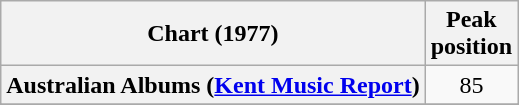<table class="wikitable sortable plainrowheaders" style="text-align:center">
<tr>
<th scope="col">Chart (1977)</th>
<th scope="col">Peak<br> position</th>
</tr>
<tr>
<th scope="row">Australian Albums (<a href='#'>Kent Music Report</a>)</th>
<td>85</td>
</tr>
<tr>
</tr>
<tr>
</tr>
<tr>
</tr>
</table>
